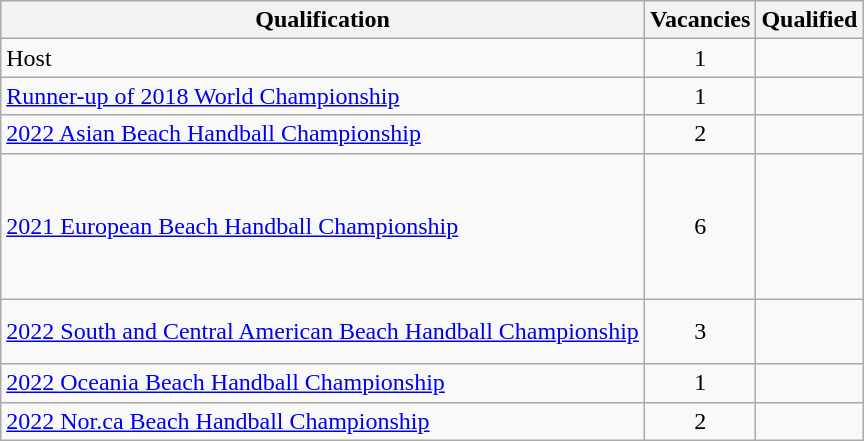<table class="wikitable">
<tr>
<th>Qualification</th>
<th>Vacancies</th>
<th>Qualified</th>
</tr>
<tr>
<td>Host</td>
<td style="text-align: center;">1</td>
<td></td>
</tr>
<tr>
<td><a href='#'>Runner-up of 2018 World Championship</a></td>
<td style="text-align: center;">1</td>
<td></td>
</tr>
<tr>
<td><a href='#'>2022 Asian Beach Handball Championship</a></td>
<td style="text-align: center;">2</td>
<td><br></td>
</tr>
<tr>
<td><a href='#'>2021 European Beach Handball Championship</a></td>
<td style="text-align: center;">6</td>
<td><br><br><br><br><br></td>
</tr>
<tr>
<td><a href='#'>2022 South and Central American Beach Handball Championship</a></td>
<td style="text-align: center;">3</td>
<td><br><br></td>
</tr>
<tr>
<td><a href='#'>2022 Oceania Beach Handball Championship</a></td>
<td style="text-align: center;">1</td>
<td></td>
</tr>
<tr>
<td><a href='#'>2022 Nor.ca Beach Handball Championship</a></td>
<td style="text-align: center;">2</td>
<td><br></td>
</tr>
</table>
